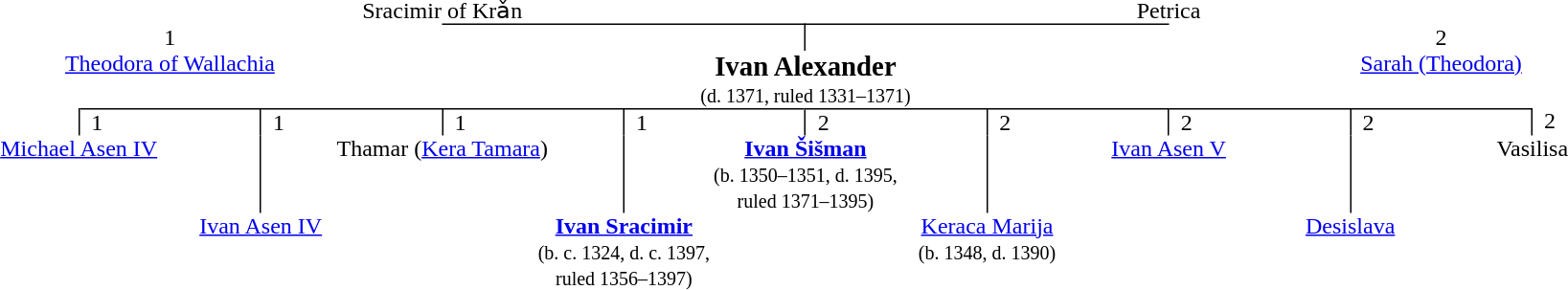<table style="text-align:center;width:100%;border-collapse:collapse;" cellspacing=0 cellpadding=0>
<tr>
<td></td>
<td colspan=4>Sracimir of Krǎn</td>
<td colspan=4>Petrica</td>
<td></td>
</tr>
<tr>
<td colspan=3 style="border-right:solid black 1px"></td>
<td colspan=4 style="border-bottom:solid black 1px"></td>
<td colspan=3 style="border-left:solid black 1px"></td>
</tr>
<tr>
<td colspan=3>1</td>
<td colspan=2 style="border-right:solid black 1px"></td>
<td colspan=2></td>
<td colspan=3>2</td>
</tr>
<tr style="vertical-align:top">
<td colspan=3><a href='#'>Theodora of Wallachia</a></td>
<td colspan=4><big><strong>Ivan Alexander</strong></big><br><small>(d. 1371, ruled 1331–1371)</small></td>
<td colspan=3><a href='#'>Sarah (Theodora)</a></td>
</tr>
<tr>
<td colspan=5 style="border-right:solid black 1px"></td>
<td colspan=5></td>
</tr>
<tr align="left">
<td style="width: 10%; border-right:solid black 1px"></td>
<td style="width: 10%; border-right: solid black 1px; border-top: solid black 1px; padding-left:0.5em">1</td>
<td style="width: 10%; border-right: solid black 1px; border-top: solid black 1px; padding-left:0.5em">1</td>
<td style="width: 10%; border-right: solid black 1px; border-top: solid black 1px; padding-left:0.5em">1</td>
<td style="width: 10%; border-right: solid black 1px; border-top: solid black 1px; padding-left:0.5em">1</td>
<td style="width: 10%; border-right: solid black 1px; border-top: solid black 1px; padding-left:0.5em">2</td>
<td style="width: 10%; border-right: solid black 1px; border-top: solid black 1px; padding-left:0.5em">2</td>
<td style="width: 10%; border-right: solid black 1px; border-top: solid black 1px; padding-left:0.5em">2</td>
<td style="width: 10%; border-right: solid black 1px; border-top: solid black 1px; padding-left:0.5em">2</td>
<td style="width: 10%; padding-left:0.5em">2</td>
</tr>
<tr style="vertical-align:top">
<td colspan=2 style="border-right:solid black 1px"><a href='#'>Michael Asen IV</a></td>
<td colspan=2 style="border-left: solid black 1px; border-right:solid black 1px">Thamar (<a href='#'>Kera Tamara</a>)</td>
<td colspan=2 style="border-left:solid black 1px; border-right; solid black 1px"><strong><a href='#'>Ivan Šišman</a></strong><br><small>(b. 1350–1351, d. 1395,<br> ruled 1371–1395)</small></td>
<td colspan=2 style="border-left:solid black 1px; border-right; solid black 1px"><a href='#'>Ivan Asen V</a></td>
<td colspan=2 style="border-left:solid black 1px">Vasilisa</td>
</tr>
<tr>
<td colspan=2 style="border-right:solid black 1px"></td>
<td colspan=2 style="border-left: solid black 1px; border-right:solid black 1px"></td>
<td colspan=2 style="border-left:solid black 1px; border-right; solid black 1px"></td>
<td colspan=2 style="border-left:solid black 1px; border-right; solid black 1px"></td>
<td colspan=2 style="border-left:solid black 1px"></td>
</tr>
<tr style="vertical-align:top">
<td></td>
<td colspan=2><a href='#'>Ivan Asen IV</a></td>
<td colspan=2><strong><a href='#'>Ivan Sracimir</a></strong><br><small>(b. c. 1324, d. c. 1397,<br> ruled 1356–1397)</small></td>
<td colspan=2><a href='#'>Keraca Marija</a><br><small>(b. 1348, d. 1390)</small></td>
<td colspan=2><a href='#'>Desislava</a></td>
<td></td>
</tr>
<tr>
</tr>
</table>
